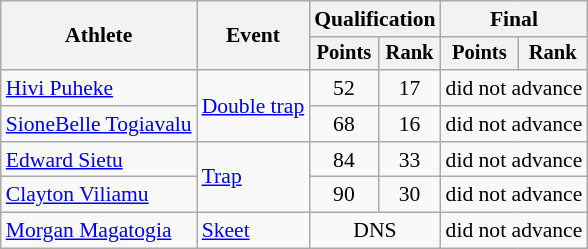<table class="wikitable" style="font-size:90%">
<tr>
<th rowspan=2>Athlete</th>
<th rowspan=2>Event</th>
<th colspan=2>Qualification</th>
<th colspan=2>Final</th>
</tr>
<tr style="font-size:95%">
<th>Points</th>
<th>Rank</th>
<th>Points</th>
<th>Rank</th>
</tr>
<tr align=center>
<td align=left><a href='#'>Hivi Puheke</a></td>
<td align=left rowspan="2"><a href='#'>Double trap</a></td>
<td>52</td>
<td>17</td>
<td colspan=2>did not advance</td>
</tr>
<tr align=center>
<td align=left><a href='#'>SioneBelle Togiavalu</a></td>
<td>68</td>
<td>16</td>
<td colspan=2>did not advance</td>
</tr>
<tr align=center>
<td align=left><a href='#'>Edward Sietu</a></td>
<td align=left rowspan="2"><a href='#'>Trap</a></td>
<td>84</td>
<td>33</td>
<td colspan=2>did not advance</td>
</tr>
<tr align=center>
<td align=left><a href='#'>Clayton Viliamu</a></td>
<td>90</td>
<td>30</td>
<td colspan=2>did not advance</td>
</tr>
<tr align=center>
<td align=left><a href='#'>Morgan Magatogia</a></td>
<td align=left><a href='#'>Skeet</a></td>
<td colspan=2>DNS</td>
<td colspan=2>did not advance</td>
</tr>
</table>
